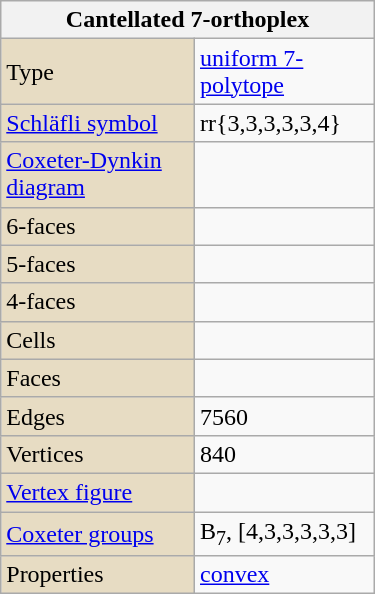<table class="wikitable" align="right" style="margin-left:10px" width="250">
<tr>
<th bgcolor=#e7dcc3 colspan=2>Cantellated 7-orthoplex</th>
</tr>
<tr>
<td bgcolor=#e7dcc3>Type</td>
<td><a href='#'>uniform 7-polytope</a></td>
</tr>
<tr>
<td bgcolor=#e7dcc3><a href='#'>Schläfli symbol</a></td>
<td>rr{3,3,3,3,3,4}</td>
</tr>
<tr>
<td bgcolor=#e7dcc3><a href='#'>Coxeter-Dynkin diagram</a></td>
<td></td>
</tr>
<tr>
<td bgcolor=#e7dcc3>6-faces</td>
<td></td>
</tr>
<tr>
<td bgcolor=#e7dcc3>5-faces</td>
<td></td>
</tr>
<tr>
<td bgcolor=#e7dcc3>4-faces</td>
<td></td>
</tr>
<tr>
<td bgcolor=#e7dcc3>Cells</td>
<td></td>
</tr>
<tr>
<td bgcolor=#e7dcc3>Faces</td>
<td></td>
</tr>
<tr>
<td bgcolor=#e7dcc3>Edges</td>
<td>7560</td>
</tr>
<tr>
<td bgcolor=#e7dcc3>Vertices</td>
<td>840</td>
</tr>
<tr>
<td bgcolor=#e7dcc3><a href='#'>Vertex figure</a></td>
<td></td>
</tr>
<tr>
<td bgcolor=#e7dcc3><a href='#'>Coxeter groups</a></td>
<td>B<sub>7</sub>, [4,3,3,3,3,3]</td>
</tr>
<tr>
<td bgcolor=#e7dcc3>Properties</td>
<td><a href='#'>convex</a></td>
</tr>
</table>
